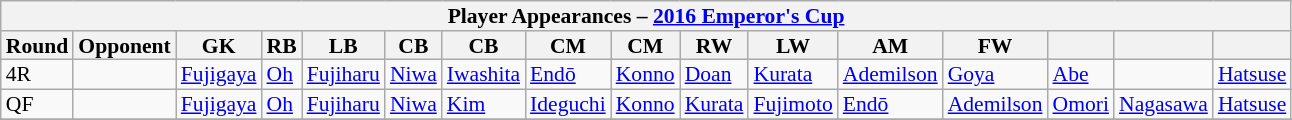<table class="wikitable"  style="text-align:left; line-height:90%; font-size:90%; width:60%;">
<tr>
<th colspan=16>Player Appearances – <a href='#'>2016 Emperor's Cup</a></th>
</tr>
<tr>
<th style="width:5%;">Round</th>
<th style="width:20%;">Opponent</th>
<th style="width:5%;">GK</th>
<th style="width:5%;">RB</th>
<th style="width:5%;">LB</th>
<th style="width:5%;">CB</th>
<th style="width:5%;">CB</th>
<th style="width:5%;">CM</th>
<th style="width:5%;">CM</th>
<th style="width:5%;">RW</th>
<th style="width:5%;">LW</th>
<th style="width:5%;">AM</th>
<th style="width:5%;">FW</th>
<th style="width:5%;"></th>
<th style="width:5%;"></th>
<th style="width:5%;"></th>
</tr>
<tr>
<td align=centre>4R</td>
<td align=left></td>
<td><a href='#'>Fujigaya</a></td>
<td><a href='#'>Oh</a></td>
<td><a href='#'>Fujiharu</a></td>
<td><a href='#'>Niwa</a></td>
<td><a href='#'>Iwashita</a></td>
<td><a href='#'>Endō</a></td>
<td><a href='#'>Konno</a></td>
<td><a href='#'>Doan</a></td>
<td><a href='#'>Kurata</a></td>
<td><a href='#'>Ademilson</a></td>
<td><a href='#'>Goya</a></td>
<td><a href='#'>Abe</a></td>
<td></td>
<td><a href='#'>Hatsuse</a></td>
</tr>
<tr>
<td align=centre>QF</td>
<td align=left></td>
<td><a href='#'>Fujigaya</a></td>
<td><a href='#'>Oh</a></td>
<td><a href='#'>Fujiharu</a></td>
<td><a href='#'>Niwa</a></td>
<td><a href='#'>Kim</a></td>
<td><a href='#'>Ideguchi</a></td>
<td><a href='#'>Konno</a></td>
<td><a href='#'>Kurata</a></td>
<td><a href='#'>Fujimoto</a></td>
<td><a href='#'>Endō</a></td>
<td><a href='#'>Ademilson</a></td>
<td><a href='#'>Omori</a></td>
<td><a href='#'>Nagasawa</a></td>
<td><a href='#'>Hatsuse</a></td>
</tr>
<tr>
</tr>
</table>
